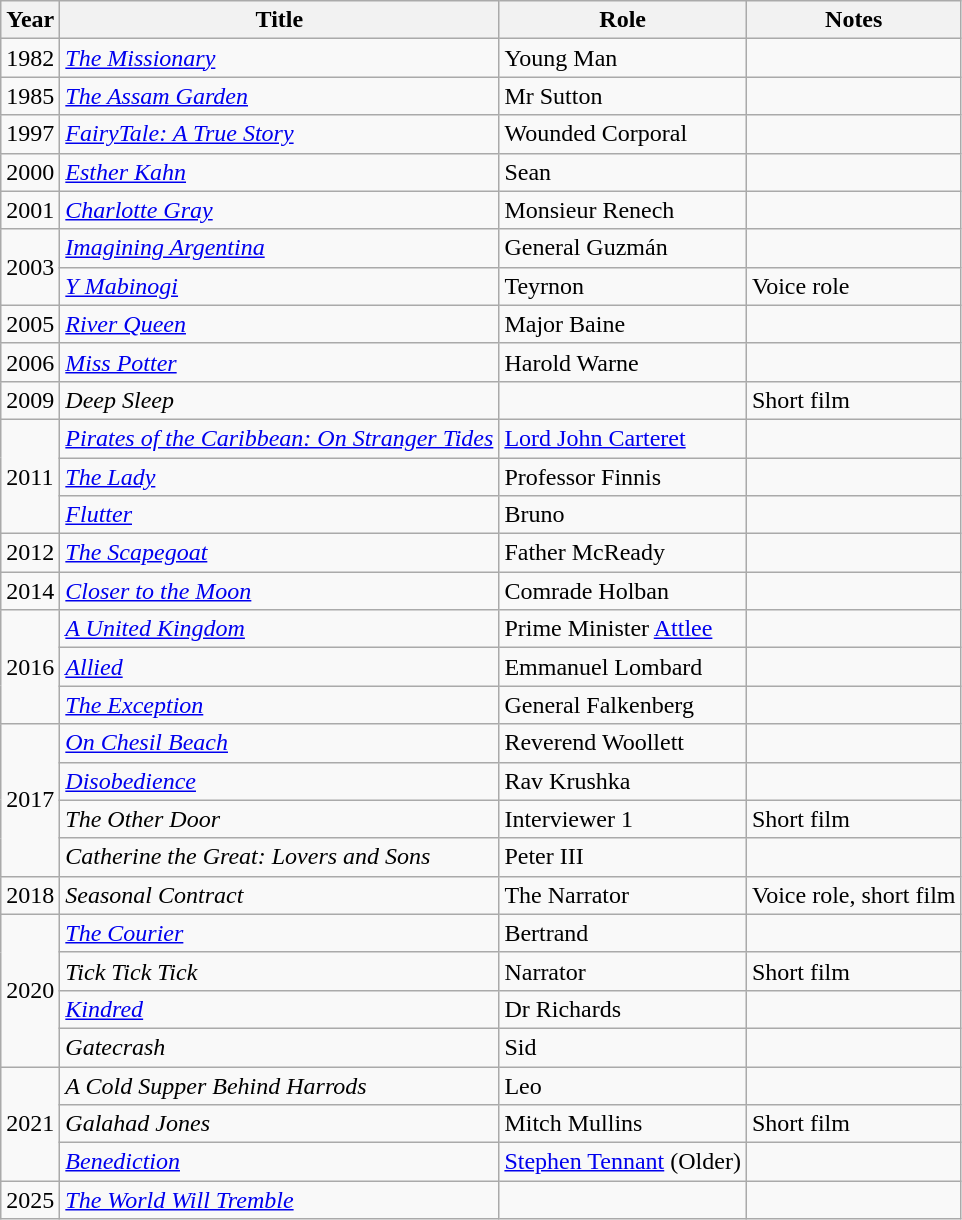<table class="wikitable sortable sticky-header">
<tr>
<th scope="col">Year</th>
<th scope="col">Title</th>
<th scope="col">Role</th>
<th scope="col">Notes</th>
</tr>
<tr>
<td>1982</td>
<td><em><a href='#'>The Missionary</a></em></td>
<td>Young Man</td>
<td></td>
</tr>
<tr>
<td>1985</td>
<td><em><a href='#'>The Assam Garden</a></em></td>
<td>Mr Sutton</td>
<td></td>
</tr>
<tr>
<td>1997</td>
<td><em><a href='#'>FairyTale: A True Story</a></em></td>
<td>Wounded Corporal</td>
<td></td>
</tr>
<tr>
<td>2000</td>
<td><em><a href='#'>Esther Kahn</a></em></td>
<td>Sean</td>
<td></td>
</tr>
<tr>
<td>2001</td>
<td><em><a href='#'>Charlotte Gray</a></em></td>
<td>Monsieur Renech</td>
<td></td>
</tr>
<tr>
<td rowspan="2">2003</td>
<td><em><a href='#'>Imagining Argentina</a></em></td>
<td>General Guzmán</td>
<td></td>
</tr>
<tr>
<td><em><a href='#'>Y Mabinogi</a></em></td>
<td>Teyrnon</td>
<td>Voice role</td>
</tr>
<tr>
<td>2005</td>
<td><em><a href='#'>River Queen</a></em></td>
<td>Major Baine</td>
<td></td>
</tr>
<tr>
<td>2006</td>
<td><em><a href='#'>Miss Potter</a></em></td>
<td>Harold Warne</td>
<td></td>
</tr>
<tr>
<td>2009</td>
<td><em>Deep Sleep</em></td>
<td></td>
<td>Short film</td>
</tr>
<tr>
<td rowspan="3">2011</td>
<td><em><a href='#'>Pirates of the Caribbean: On Stranger Tides</a></em></td>
<td><a href='#'>Lord John Carteret</a></td>
<td></td>
</tr>
<tr>
<td><em><a href='#'>The Lady</a></em></td>
<td>Professor Finnis</td>
<td></td>
</tr>
<tr>
<td><em><a href='#'>Flutter</a></em></td>
<td>Bruno</td>
<td></td>
</tr>
<tr>
<td>2012</td>
<td><em><a href='#'>The Scapegoat</a></em></td>
<td>Father McReady</td>
<td></td>
</tr>
<tr>
<td>2014</td>
<td><em><a href='#'>Closer to the Moon</a></em></td>
<td>Comrade Holban</td>
<td></td>
</tr>
<tr>
<td rowspan="3">2016</td>
<td><em><a href='#'>A United Kingdom</a></em></td>
<td>Prime Minister <a href='#'>Attlee</a></td>
<td></td>
</tr>
<tr>
<td><em><a href='#'>Allied</a></em></td>
<td>Emmanuel Lombard</td>
<td></td>
</tr>
<tr>
<td><em><a href='#'>The Exception</a></em></td>
<td>General Falkenberg</td>
<td></td>
</tr>
<tr>
<td rowspan="4">2017</td>
<td><em><a href='#'>On Chesil Beach</a></em></td>
<td>Reverend Woollett</td>
<td></td>
</tr>
<tr>
<td><em><a href='#'>Disobedience</a></em></td>
<td>Rav Krushka</td>
<td></td>
</tr>
<tr>
<td><em>The Other Door</em></td>
<td>Interviewer 1</td>
<td>Short film</td>
</tr>
<tr>
<td><em>Catherine the Great: Lovers and Sons</em></td>
<td>Peter III</td>
<td></td>
</tr>
<tr>
<td>2018</td>
<td><em>Seasonal Contract</em></td>
<td>The Narrator</td>
<td>Voice role, short film</td>
</tr>
<tr>
<td rowspan="4">2020</td>
<td><em><a href='#'>The Courier</a></em></td>
<td>Bertrand</td>
<td></td>
</tr>
<tr>
<td><em>Tick Tick Tick</em></td>
<td>Narrator</td>
<td>Short film</td>
</tr>
<tr>
<td><em><a href='#'>Kindred</a></em></td>
<td>Dr Richards</td>
<td></td>
</tr>
<tr>
<td><em>Gatecrash</em></td>
<td>Sid</td>
<td></td>
</tr>
<tr>
<td rowspan="3">2021</td>
<td><em>A Cold Supper Behind Harrods</em></td>
<td>Leo</td>
<td></td>
</tr>
<tr>
<td><em>Galahad Jones</em></td>
<td>Mitch Mullins</td>
<td>Short film</td>
</tr>
<tr>
<td><em><a href='#'>Benediction</a></em></td>
<td><a href='#'>Stephen Tennant</a> (Older)</td>
<td></td>
</tr>
<tr>
<td>2025</td>
<td><em><a href='#'>The World Will Tremble</a></em></td>
<td></td>
<td></td>
</tr>
</table>
